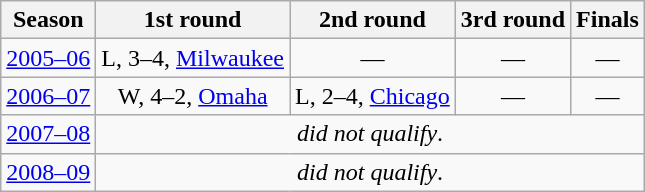<table class="wikitable" style="text-align:center">
<tr>
<th>Season</th>
<th>1st round</th>
<th>2nd round</th>
<th>3rd round</th>
<th>Finals</th>
</tr>
<tr>
<td><a href='#'>2005–06</a></td>
<td>L, 3–4, <a href='#'>Milwaukee</a></td>
<td>—</td>
<td>—</td>
<td>—</td>
</tr>
<tr>
<td><a href='#'>2006–07</a></td>
<td>W, 4–2, <a href='#'>Omaha</a></td>
<td>L, 2–4, <a href='#'>Chicago</a></td>
<td>—</td>
<td>—</td>
</tr>
<tr>
<td><a href='#'>2007–08</a></td>
<td colspan="5"><em>did not qualify</em>.</td>
</tr>
<tr>
<td><a href='#'>2008–09</a></td>
<td colspan="5"><em>did not qualify</em>.</td>
</tr>
</table>
